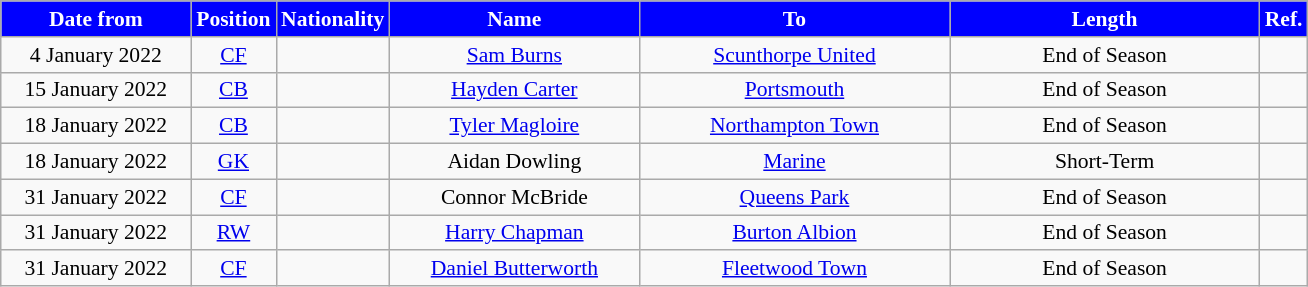<table class="wikitable"  style="text-align:center; font-size:90%; ">
<tr>
<th style="background:#0000FF; color:white; width:120px;">Date from</th>
<th style="background:#0000FF; color:white; width:50px;">Position</th>
<th style="background:#0000FF; color:white; width:50px;">Nationality</th>
<th style="background:#0000FF; color:white; width:160px;">Name</th>
<th style="background:#0000FF; color:white; width:200px;">To</th>
<th style="background:#0000FF; color:white; width:200px;">Length</th>
<th style="background:#0000FF; color:white; width:25px;">Ref.</th>
</tr>
<tr>
<td>4 January 2022</td>
<td><a href='#'>CF</a></td>
<td></td>
<td><a href='#'>Sam Burns</a></td>
<td> <a href='#'>Scunthorpe United</a></td>
<td>End of Season</td>
<td></td>
</tr>
<tr>
<td>15 January 2022</td>
<td><a href='#'>CB</a></td>
<td></td>
<td><a href='#'>Hayden Carter</a></td>
<td> <a href='#'>Portsmouth</a></td>
<td>End of Season</td>
<td></td>
</tr>
<tr>
<td>18 January 2022</td>
<td><a href='#'>CB</a></td>
<td></td>
<td><a href='#'>Tyler Magloire</a></td>
<td> <a href='#'>Northampton Town</a></td>
<td>End of Season</td>
<td></td>
</tr>
<tr>
<td>18 January 2022</td>
<td><a href='#'>GK</a></td>
<td></td>
<td>Aidan Dowling</td>
<td> <a href='#'>Marine</a></td>
<td>Short-Term</td>
<td></td>
</tr>
<tr>
<td>31 January 2022</td>
<td><a href='#'>CF</a></td>
<td></td>
<td>Connor McBride</td>
<td> <a href='#'>Queens Park</a></td>
<td>End of Season</td>
<td></td>
</tr>
<tr>
<td>31 January 2022</td>
<td><a href='#'>RW</a></td>
<td></td>
<td><a href='#'>Harry Chapman</a></td>
<td> <a href='#'>Burton Albion</a></td>
<td>End of Season</td>
<td></td>
</tr>
<tr>
<td>31 January 2022</td>
<td><a href='#'>CF</a></td>
<td></td>
<td><a href='#'>Daniel Butterworth</a></td>
<td> <a href='#'>Fleetwood Town</a></td>
<td>End of Season</td>
<td></td>
</tr>
</table>
